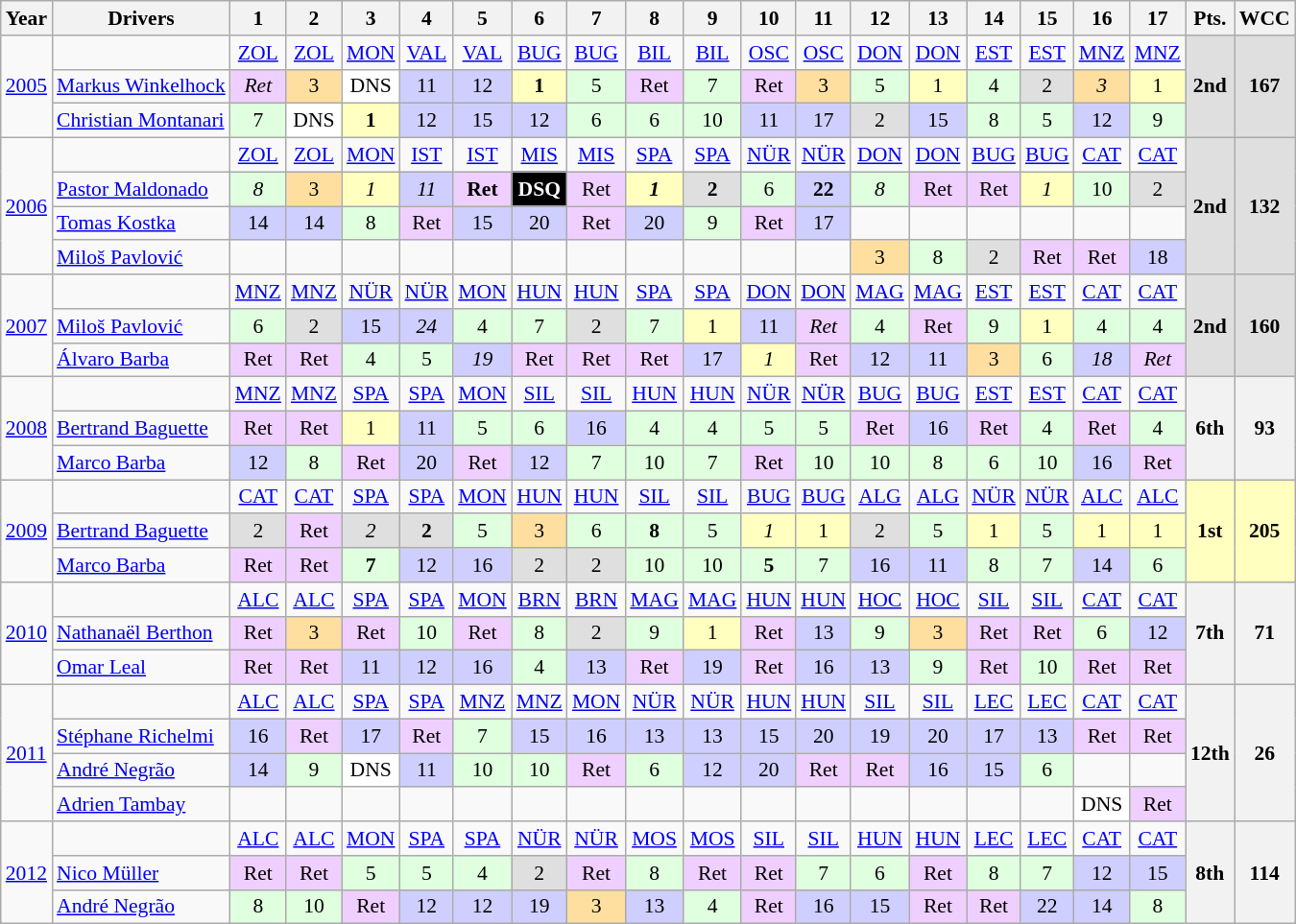<table class="wikitable" style="text-align:center; font-size:90%">
<tr>
<th>Year</th>
<th>Drivers</th>
<th>1</th>
<th>2</th>
<th>3</th>
<th>4</th>
<th>5</th>
<th>6</th>
<th>7</th>
<th>8</th>
<th>9</th>
<th>10</th>
<th>11</th>
<th>12</th>
<th>13</th>
<th>14</th>
<th>15</th>
<th>16</th>
<th>17</th>
<th>Pts.</th>
<th>WCC</th>
</tr>
<tr>
<td rowspan="3"><a href='#'>2005</a></td>
<td></td>
<td><a href='#'>ZOL</a></td>
<td><a href='#'>ZOL</a></td>
<td><a href='#'>MON</a></td>
<td><a href='#'>VAL</a></td>
<td><a href='#'>VAL</a></td>
<td><a href='#'>BUG</a></td>
<td><a href='#'>BUG</a></td>
<td><a href='#'>BIL</a></td>
<td><a href='#'>BIL</a></td>
<td><a href='#'>OSC</a></td>
<td><a href='#'>OSC</a></td>
<td><a href='#'>DON</a></td>
<td><a href='#'>DON</a></td>
<td><a href='#'>EST</a></td>
<td><a href='#'>EST</a></td>
<td><a href='#'>MNZ</a></td>
<td><a href='#'>MNZ</a></td>
<td rowspan="3" style="background:#dfdfdf;"><strong>2nd</strong></td>
<td rowspan="3" style="background:#dfdfdf;"><strong>167</strong></td>
</tr>
<tr>
<td align="left"> <a href='#'>Markus Winkelhock</a></td>
<td style="background:#efcfff;"><em>Ret</em></td>
<td style="background:#ffdf9f;">3</td>
<td style="background:#ffffff;">DNS</td>
<td style="background:#cfcfff;">11</td>
<td style="background:#cfcfff;">12</td>
<td style="background:#ffffbf;"><strong>1</strong></td>
<td style="background:#dfffdf;">5</td>
<td style="background:#efcfff;">Ret</td>
<td style="background:#dfffdf;">7</td>
<td style="background:#efcfff;">Ret</td>
<td style="background:#ffdf9f;">3</td>
<td style="background:#dfffdf;">5</td>
<td style="background:#ffffbf;">1</td>
<td style="background:#dfffdf;">4</td>
<td style="background:#dfdfdf;">2</td>
<td style="background:#ffdf9f;"><em>3</em></td>
<td style="background:#ffffbf;">1</td>
</tr>
<tr>
<td align="left"> <a href='#'>Christian Montanari</a></td>
<td style="background:#dfffdf;">7</td>
<td style="background:#ffffff;">DNS</td>
<td style="background:#ffffbf;"><strong>1</strong></td>
<td style="background:#cfcfff;">12</td>
<td style="background:#cfcfff;">15</td>
<td style="background:#cfcfff;">12</td>
<td style="background:#dfffdf;">6</td>
<td style="background:#dfffdf;">6</td>
<td style="background:#dfffdf;">10</td>
<td style="background:#cfcfff;">11</td>
<td style="background:#cfcfff;">17</td>
<td style="background:#dfdfdf;">2</td>
<td style="background:#cfcfff;">15</td>
<td style="background:#dfffdf;">8</td>
<td style="background:#dfffdf;">5</td>
<td style="background:#cfcfff;">12</td>
<td style="background:#dfffdf;">9</td>
</tr>
<tr>
<td rowspan="4"><a href='#'>2006</a></td>
<td></td>
<td><a href='#'>ZOL</a></td>
<td><a href='#'>ZOL</a></td>
<td><a href='#'>MON</a></td>
<td><a href='#'>IST</a></td>
<td><a href='#'>IST</a></td>
<td><a href='#'>MIS</a></td>
<td><a href='#'>MIS</a></td>
<td><a href='#'>SPA</a></td>
<td><a href='#'>SPA</a></td>
<td><a href='#'>NÜR</a></td>
<td><a href='#'>NÜR</a></td>
<td><a href='#'>DON</a></td>
<td><a href='#'>DON</a></td>
<td><a href='#'>BUG</a></td>
<td><a href='#'>BUG</a></td>
<td><a href='#'>CAT</a></td>
<td><a href='#'>CAT</a></td>
<td rowspan="4" style="background:#dfdfdf;"><strong>2nd</strong></td>
<td rowspan="4" style="background:#dfdfdf;"><strong>132</strong></td>
</tr>
<tr>
<td align="left"> <a href='#'>Pastor Maldonado</a></td>
<td style="background:#dfffdf;"><em>8</em></td>
<td style="background:#ffdf9f;">3</td>
<td style="background:#ffffbf;"><em>1</em></td>
<td style="background:#cfcfff;"><em>11</em></td>
<td style="background:#efcfff;"><strong>Ret</strong></td>
<td style="background:#000000; color:white"><strong>DSQ</strong></td>
<td style="background:#efcfff;">Ret</td>
<td style="background:#ffffbf;"><strong><em>1</em></strong></td>
<td style="background:#dfdfdf;"><strong>2</strong></td>
<td style="background:#dfffdf;">6</td>
<td style="background:#cfcfff;"><strong>22</strong></td>
<td style="background:#dfffdf;"><em>8</em></td>
<td style="background:#efcfff;">Ret</td>
<td style="background:#efcfff;">Ret</td>
<td style="background:#ffffbf;"><em>1</em></td>
<td style="background:#dfffdf;">10</td>
<td style="background:#dfdfdf;">2</td>
</tr>
<tr>
<td align="left"> <a href='#'>Tomas Kostka</a></td>
<td style="background:#cfcfff;">14</td>
<td style="background:#cfcfff;">14</td>
<td style="background:#dfffdf;">8</td>
<td style="background:#efcfff;">Ret</td>
<td style="background:#cfcfff;">15</td>
<td style="background:#cfcfff;">20</td>
<td style="background:#efcfff;">Ret</td>
<td style="background:#cfcfff;">20</td>
<td style="background:#dfffdf;">9</td>
<td style="background:#efcfff;">Ret</td>
<td style="background:#cfcfff;">17</td>
<td></td>
<td></td>
<td></td>
<td></td>
<td></td>
<td></td>
</tr>
<tr>
<td align="left"> <a href='#'>Miloš Pavlović</a></td>
<td></td>
<td></td>
<td></td>
<td></td>
<td></td>
<td></td>
<td></td>
<td></td>
<td></td>
<td></td>
<td></td>
<td style="background:#ffdf9f;">3</td>
<td style="background:#dfffdf;">8</td>
<td style="background:#dfdfdf;">2</td>
<td style="background:#efcfff;">Ret</td>
<td style="background:#efcfff;">Ret</td>
<td style="background:#cfcfff;">18</td>
</tr>
<tr>
<td rowspan="3"><a href='#'>2007</a></td>
<td></td>
<td><a href='#'>MNZ</a></td>
<td><a href='#'>MNZ</a></td>
<td><a href='#'>NÜR</a></td>
<td><a href='#'>NÜR</a></td>
<td><a href='#'>MON</a></td>
<td><a href='#'>HUN</a></td>
<td><a href='#'>HUN</a></td>
<td><a href='#'>SPA</a></td>
<td><a href='#'>SPA</a></td>
<td><a href='#'>DON</a></td>
<td><a href='#'>DON</a></td>
<td><a href='#'>MAG</a></td>
<td><a href='#'>MAG</a></td>
<td><a href='#'>EST</a></td>
<td><a href='#'>EST</a></td>
<td><a href='#'>CAT</a></td>
<td><a href='#'>CAT</a></td>
<td rowspan="3" style="background:#dfdfdf;"><strong>2nd</strong></td>
<td rowspan="3" style="background:#dfdfdf;"><strong>160</strong></td>
</tr>
<tr>
<td align="left"> <a href='#'>Miloš Pavlović</a></td>
<td style="background:#dfffdf;">6</td>
<td style="background:#dfdfdf;">2</td>
<td style="background:#cfcfff;">15</td>
<td style="background:#cfcfff;"><em>24</em></td>
<td style="background:#dfffdf;">4</td>
<td style="background:#dfffdf;">7</td>
<td style="background:#dfdfdf;">2</td>
<td style="background:#dfffdf;">7</td>
<td style="background:#ffffbf;">1</td>
<td style="background:#cfcfff;">11</td>
<td style="background:#efcfff;"><em>Ret</em></td>
<td style="background:#dfffdf;">4</td>
<td style="background:#efcfff;">Ret</td>
<td style="background:#dfffdf;">9</td>
<td style="background:#ffffbf;">1</td>
<td style="background:#dfffdf;">4</td>
<td style="background:#dfffdf;">4</td>
</tr>
<tr>
<td align="left"> <a href='#'>Álvaro Barba</a></td>
<td style="background:#efcfff;">Ret</td>
<td style="background:#efcfff;">Ret</td>
<td style="background:#dfffdf;">4</td>
<td style="background:#dfffdf;">5</td>
<td style="background:#cfcfff;"><em>19</em></td>
<td style="background:#efcfff;">Ret</td>
<td style="background:#efcfff;">Ret</td>
<td style="background:#efcfff;">Ret</td>
<td style="background:#cfcfff;">17</td>
<td style="background:#ffffbf;"><em>1</em></td>
<td style="background:#efcfff;">Ret</td>
<td style="background:#cfcfff;">12</td>
<td style="background:#cfcfff;">11</td>
<td style="background:#ffdf9f;">3</td>
<td style="background:#dfffdf;">6</td>
<td style="background:#cfcfff;"><em>18</em></td>
<td style="background:#efcfff;"><em>Ret</em></td>
</tr>
<tr>
<td rowspan="3"><a href='#'>2008</a></td>
<td></td>
<td><a href='#'>MNZ</a></td>
<td><a href='#'>MNZ</a></td>
<td><a href='#'>SPA</a></td>
<td><a href='#'>SPA</a></td>
<td><a href='#'>MON</a></td>
<td><a href='#'>SIL</a></td>
<td><a href='#'>SIL</a></td>
<td><a href='#'>HUN</a></td>
<td><a href='#'>HUN</a></td>
<td><a href='#'>NÜR</a></td>
<td><a href='#'>NÜR</a></td>
<td><a href='#'>BUG</a></td>
<td><a href='#'>BUG</a></td>
<td><a href='#'>EST</a></td>
<td><a href='#'>EST</a></td>
<td><a href='#'>CAT</a></td>
<td><a href='#'>CAT</a></td>
<th rowspan="3">6th</th>
<th rowspan="3">93</th>
</tr>
<tr>
<td align="left"> <a href='#'>Bertrand Baguette</a></td>
<td style="background:#efcfff;">Ret</td>
<td style="background:#efcfff;">Ret</td>
<td style="background:#ffffbf;">1</td>
<td style="background:#cfcfff;">11</td>
<td style="background:#dfffdf;">5</td>
<td style="background:#dfffdf;">6</td>
<td style="background:#cfcfff;">16</td>
<td style="background:#dfffdf;">4</td>
<td style="background:#dfffdf;">4</td>
<td style="background:#dfffdf;">5</td>
<td style="background:#dfffdf;">5</td>
<td style="background:#efcfff;">Ret</td>
<td style="background:#cfcfff;">16</td>
<td style="background:#efcfff;">Ret</td>
<td style="background:#dfffdf;">4</td>
<td style="background:#efcfff;">Ret</td>
<td style="background:#dfffdf;">4</td>
</tr>
<tr>
<td align="left"> <a href='#'>Marco Barba</a></td>
<td style="background:#cfcfff;">12</td>
<td style="background:#dfffdf;">8</td>
<td style="background:#efcfff;">Ret</td>
<td style="background:#cfcfff;">20</td>
<td style="background:#efcfff;">Ret</td>
<td style="background:#cfcfff;">12</td>
<td style="background:#dfffdf;">7</td>
<td style="background:#dfffdf;">10</td>
<td style="background:#dfffdf;">7</td>
<td style="background:#efcfff;">Ret</td>
<td style="background:#dfffdf;">10</td>
<td style="background:#dfffdf;">10</td>
<td style="background:#dfffdf;">8</td>
<td style="background:#dfffdf;">6</td>
<td style="background:#dfffdf;">10</td>
<td style="background:#cfcfff;">16</td>
<td style="background:#efcfff;">Ret</td>
</tr>
<tr>
<td rowspan="3"><a href='#'>2009</a></td>
<td></td>
<td><a href='#'>CAT</a></td>
<td><a href='#'>CAT</a></td>
<td><a href='#'>SPA</a></td>
<td><a href='#'>SPA</a></td>
<td><a href='#'>MON</a></td>
<td><a href='#'>HUN</a></td>
<td><a href='#'>HUN</a></td>
<td><a href='#'>SIL</a></td>
<td><a href='#'>SIL</a></td>
<td><a href='#'>BUG</a></td>
<td><a href='#'>BUG</a></td>
<td><a href='#'>ALG</a></td>
<td><a href='#'>ALG</a></td>
<td><a href='#'>NÜR</a></td>
<td><a href='#'>NÜR</a></td>
<td><a href='#'>ALC</a></td>
<td><a href='#'>ALC</a></td>
<td rowspan="3" style="background:#ffffbf;"><strong>1st</strong></td>
<td rowspan="3" style="background:#ffffbf;"><strong>205</strong></td>
</tr>
<tr>
<td align="left"> <a href='#'>Bertrand Baguette</a></td>
<td style="background:#dfdfdf;">2</td>
<td style="background:#efcfff;">Ret</td>
<td style="background:#dfdfdf;"><em>2</em></td>
<td style="background:#dfdfdf;"><strong>2</strong></td>
<td style="background:#dfffdf;">5</td>
<td style="background:#ffdf9f;">3</td>
<td style="background:#dfffdf;">6</td>
<td style="background:#dfffdf;"><strong>8</strong></td>
<td style="background:#dfffdf;">5</td>
<td style="background:#ffffbf;"><em>1</em></td>
<td style="background:#ffffbf;">1</td>
<td style="background:#dfdfdf;">2</td>
<td style="background:#dfffdf;">5</td>
<td style="background:#ffffbf;">1</td>
<td style="background:#dfffdf;">5</td>
<td style="background:#ffffbf;">1</td>
<td style="background:#ffffbf;">1</td>
</tr>
<tr>
<td align="left"> <a href='#'>Marco Barba</a></td>
<td style="background:#efcfff;">Ret</td>
<td style="background:#efcfff;">Ret</td>
<td style="background:#dfffdf;"><strong>7</strong></td>
<td style="background:#cfcfff;">12</td>
<td style="background:#cfcfff;">16</td>
<td style="background:#dfdfdf;">2</td>
<td style="background:#dfdfdf;">2</td>
<td style="background:#dfffdf;">10</td>
<td style="background:#dfffdf;">10</td>
<td style="background:#dfffdf;"><strong>5</strong></td>
<td style="background:#dfffdf;">7</td>
<td style="background:#cfcfff;">16</td>
<td style="background:#cfcfff;">11</td>
<td style="background:#dfffdf;">8</td>
<td style="background:#dfffdf;">7</td>
<td style="background:#cfcfff;">14</td>
<td style="background:#dfffdf;">6</td>
</tr>
<tr>
<td rowspan="3"><a href='#'>2010</a></td>
<td></td>
<td><a href='#'>ALC</a></td>
<td><a href='#'>ALC</a></td>
<td><a href='#'>SPA</a></td>
<td><a href='#'>SPA</a></td>
<td><a href='#'>MON</a></td>
<td><a href='#'>BRN</a></td>
<td><a href='#'>BRN</a></td>
<td><a href='#'>MAG</a></td>
<td><a href='#'>MAG</a></td>
<td><a href='#'>HUN</a></td>
<td><a href='#'>HUN</a></td>
<td><a href='#'>HOC</a></td>
<td><a href='#'>HOC</a></td>
<td><a href='#'>SIL</a></td>
<td><a href='#'>SIL</a></td>
<td><a href='#'>CAT</a></td>
<td><a href='#'>CAT</a></td>
<th rowspan="3">7th</th>
<th rowspan="3">71</th>
</tr>
<tr>
<td align="left"> <a href='#'>Nathanaël Berthon</a></td>
<td style="background:#efcfff;">Ret</td>
<td style="background:#ffdf9f;">3</td>
<td style="background:#efcfff;">Ret</td>
<td style="background:#dfffdf;">10</td>
<td style="background:#efcfff;">Ret</td>
<td style="background:#dfffdf;">8</td>
<td style="background:#dfdfdf;">2</td>
<td style="background:#dfffdf;">9</td>
<td style="background:#ffffbf;">1</td>
<td style="background:#efcfff;">Ret</td>
<td style="background:#cfcfff;">13</td>
<td style="background:#dfffdf;">9</td>
<td style="background:#ffdf9f;">3</td>
<td style="background:#efcfff;">Ret</td>
<td style="background:#efcfff;">Ret</td>
<td style="background:#dfffdf;">6</td>
<td style="background:#cfcfff;">12</td>
</tr>
<tr>
<td align="left"> <a href='#'>Omar Leal</a></td>
<td style="background:#efcfff;">Ret</td>
<td style="background:#efcfff;">Ret</td>
<td style="background:#cfcfff;">11</td>
<td style="background:#cfcfff;">12</td>
<td style="background:#cfcfff;">16</td>
<td style="background:#dfffdf;">4</td>
<td style="background:#cfcfff;">13</td>
<td style="background:#efcfff;">Ret</td>
<td style="background:#cfcfff;">19</td>
<td style="background:#efcfff;">Ret</td>
<td style="background:#cfcfff;">16</td>
<td style="background:#cfcfff;">13</td>
<td style="background:#dfffdf;">9</td>
<td style="background:#efcfff;">Ret</td>
<td style="background:#dfffdf;">10</td>
<td style="background:#efcfff;">Ret</td>
<td style="background:#efcfff;">Ret</td>
</tr>
<tr>
<td rowspan="4"><a href='#'>2011</a></td>
<td></td>
<td><a href='#'>ALC</a></td>
<td><a href='#'>ALC</a></td>
<td><a href='#'>SPA</a></td>
<td><a href='#'>SPA</a></td>
<td><a href='#'>MNZ</a></td>
<td><a href='#'>MNZ</a></td>
<td><a href='#'>MON</a></td>
<td><a href='#'>NÜR</a></td>
<td><a href='#'>NÜR</a></td>
<td><a href='#'>HUN</a></td>
<td><a href='#'>HUN</a></td>
<td><a href='#'>SIL</a></td>
<td><a href='#'>SIL</a></td>
<td><a href='#'>LEC</a></td>
<td><a href='#'>LEC</a></td>
<td><a href='#'>CAT</a></td>
<td><a href='#'>CAT</a></td>
<th rowspan="4">12th</th>
<th rowspan="4">26</th>
</tr>
<tr>
<td align="left"> <a href='#'>Stéphane Richelmi</a></td>
<td style="background:#cfcfff;">16</td>
<td style="background:#efcfff;">Ret</td>
<td style="background:#cfcfff;">17</td>
<td style="background:#efcfff;">Ret</td>
<td style="background:#dfffdf;">7</td>
<td style="background:#cfcfff;">15</td>
<td style="background:#cfcfff;">16</td>
<td style="background:#cfcfff;">13</td>
<td style="background:#cfcfff;">13</td>
<td style="background:#cfcfff;">15</td>
<td style="background:#cfcfff;">20</td>
<td style="background:#cfcfff;">19</td>
<td style="background:#cfcfff;">20</td>
<td style="background:#cfcfff;">17</td>
<td style="background:#cfcfff;">13</td>
<td style="background:#efcfff;">Ret</td>
<td style="background:#efcfff;">Ret</td>
</tr>
<tr>
<td align="left"> <a href='#'>André Negrão</a></td>
<td style="background:#cfcfff;">14</td>
<td style="background:#dfffdf;">9</td>
<td style="background:#ffffff;">DNS</td>
<td style="background:#cfcfff;">11</td>
<td style="background:#dfffdf;">10</td>
<td style="background:#dfffdf;">10</td>
<td style="background:#efcfff;">Ret</td>
<td style="background:#dfffdf;">6</td>
<td style="background:#cfcfff;">12</td>
<td style="background:#cfcfff;">20</td>
<td style="background:#efcfff;">Ret</td>
<td style="background:#efcfff;">Ret</td>
<td style="background:#cfcfff;">16</td>
<td style="background:#cfcfff;">15</td>
<td style="background:#dfffdf;">6</td>
<td></td>
<td></td>
</tr>
<tr>
<td align="left"> <a href='#'>Adrien Tambay</a></td>
<td></td>
<td></td>
<td></td>
<td></td>
<td></td>
<td></td>
<td></td>
<td></td>
<td></td>
<td></td>
<td></td>
<td></td>
<td></td>
<td></td>
<td></td>
<td style="background:#ffffff;">DNS</td>
<td style="background:#efcfff;">Ret</td>
</tr>
<tr>
<td rowspan="3"><a href='#'>2012</a></td>
<td></td>
<td><a href='#'>ALC</a></td>
<td><a href='#'>ALC</a></td>
<td><a href='#'>MON</a></td>
<td><a href='#'>SPA</a></td>
<td><a href='#'>SPA</a></td>
<td><a href='#'>NÜR</a></td>
<td><a href='#'>NÜR</a></td>
<td><a href='#'>MOS</a></td>
<td><a href='#'>MOS</a></td>
<td><a href='#'>SIL</a></td>
<td><a href='#'>SIL</a></td>
<td><a href='#'>HUN</a></td>
<td><a href='#'>HUN</a></td>
<td><a href='#'>LEC</a></td>
<td><a href='#'>LEC</a></td>
<td><a href='#'>CAT</a></td>
<td><a href='#'>CAT</a></td>
<th rowspan="3">8th</th>
<th rowspan="3">114</th>
</tr>
<tr>
<td align="left"> <a href='#'>Nico Müller</a></td>
<td style="background:#efcfff;">Ret</td>
<td style="background:#efcfff;">Ret</td>
<td style="background:#dfffdf;">5</td>
<td style="background:#dfffdf;">5</td>
<td style="background:#dfffdf;">4</td>
<td style="background:#dfdfdf;">2</td>
<td style="background:#efcfff;">Ret</td>
<td style="background:#dfffdf;">8</td>
<td style="background:#efcfff;">Ret</td>
<td style="background:#efcfff;">Ret</td>
<td style="background:#dfffdf;">7</td>
<td style="background:#dfffdf;">6</td>
<td style="background:#efcfff;">Ret</td>
<td style="background:#dfffdf;">8</td>
<td style="background:#dfffdf;">7</td>
<td style="background:#cfcfff;">12</td>
<td style="background:#cfcfff;">15</td>
</tr>
<tr>
<td align="left"> <a href='#'>André Negrão</a></td>
<td style="background:#dfffdf;">8</td>
<td style="background:#dfffdf;">10</td>
<td style="background:#efcfff;">Ret</td>
<td style="background:#cfcfff;">12</td>
<td style="background:#cfcfff;">12</td>
<td style="background:#cfcfff;">19</td>
<td style="background:#ffdf9f;">3</td>
<td style="background:#cfcfff;">13</td>
<td style="background:#dfffdf;">4</td>
<td style="background:#efcfff;">Ret</td>
<td style="background:#cfcfff;">16</td>
<td style="background:#cfcfff;">15</td>
<td style="background:#efcfff;">Ret</td>
<td style="background:#efcfff;">Ret</td>
<td style="background:#cfcfff;">22</td>
<td style="background:#cfcfff;">14</td>
<td style="background:#dfffdf;">8</td>
</tr>
</table>
